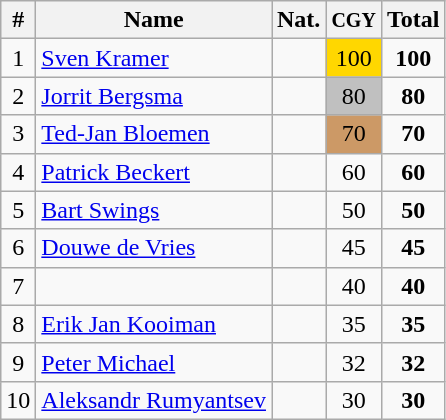<table class="wikitable" style="text-align:center;">
<tr>
<th>#</th>
<th>Name</th>
<th>Nat.</th>
<th><small>CGY</small></th>
<th>Total</th>
</tr>
<tr>
<td>1</td>
<td align=left><a href='#'>Sven Kramer</a></td>
<td></td>
<td bgcolor=gold>100</td>
<td><strong>100</strong></td>
</tr>
<tr>
<td>2</td>
<td align=left><a href='#'>Jorrit Bergsma</a></td>
<td></td>
<td bgcolor=silver>80</td>
<td><strong>80</strong></td>
</tr>
<tr>
<td>3</td>
<td align=left><a href='#'>Ted-Jan Bloemen</a></td>
<td></td>
<td bgcolor=cc9966>70</td>
<td><strong>70</strong></td>
</tr>
<tr>
<td>4</td>
<td align=left><a href='#'>Patrick Beckert</a></td>
<td></td>
<td>60</td>
<td><strong>60</strong></td>
</tr>
<tr>
<td>5</td>
<td align=left><a href='#'>Bart Swings</a></td>
<td></td>
<td>50</td>
<td><strong>50</strong></td>
</tr>
<tr>
<td>6</td>
<td align=left><a href='#'>Douwe de Vries</a></td>
<td></td>
<td>45</td>
<td><strong>45</strong></td>
</tr>
<tr>
<td>7</td>
<td align=left></td>
<td></td>
<td>40</td>
<td><strong>40</strong></td>
</tr>
<tr>
<td>8</td>
<td align=left><a href='#'>Erik Jan Kooiman</a></td>
<td></td>
<td>35</td>
<td><strong>35</strong></td>
</tr>
<tr>
<td>9</td>
<td align=left><a href='#'>Peter Michael</a></td>
<td></td>
<td>32</td>
<td><strong>32</strong></td>
</tr>
<tr>
<td>10</td>
<td align=left><a href='#'>Aleksandr Rumyantsev</a></td>
<td></td>
<td>30</td>
<td><strong>30</strong></td>
</tr>
</table>
